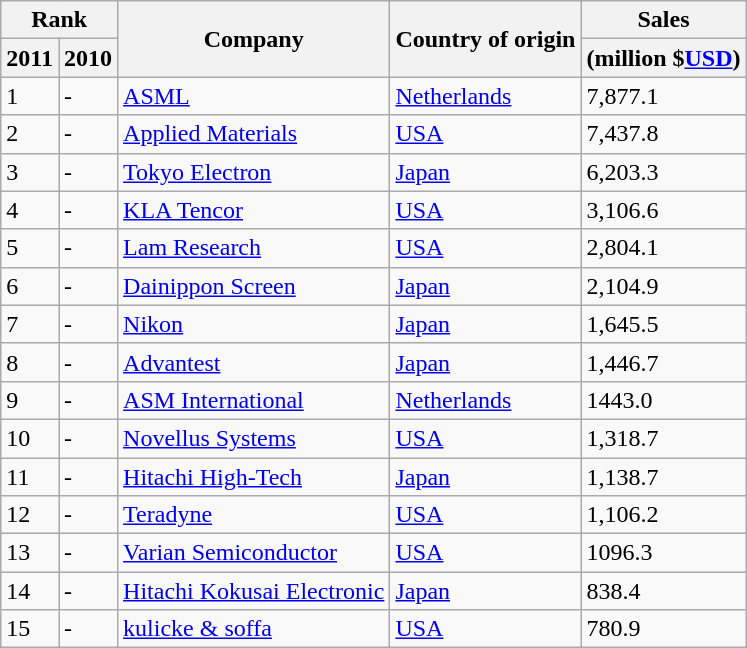<table class="wikitable" style="text-align=left;">
<tr>
<th Colspan="2">Rank</th>
<th Rowspan="2">Company</th>
<th Rowspan="2">Country of origin</th>
<th>Sales</th>
</tr>
<tr>
<th>2011</th>
<th>2010</th>
<th>(million $<a href='#'>USD</a>)</th>
</tr>
<tr>
<td>1</td>
<td>-</td>
<td><a href='#'>ASML</a></td>
<td><a href='#'>Netherlands</a></td>
<td>7,877.1</td>
</tr>
<tr>
<td>2</td>
<td>-</td>
<td><a href='#'>Applied Materials</a></td>
<td><a href='#'>USA</a></td>
<td>7,437.8</td>
</tr>
<tr>
<td>3</td>
<td>-</td>
<td><a href='#'>Tokyo Electron</a></td>
<td><a href='#'>Japan</a></td>
<td>6,203.3</td>
</tr>
<tr>
<td>4</td>
<td>-</td>
<td><a href='#'>KLA Tencor</a></td>
<td><a href='#'>USA</a></td>
<td>3,106.6</td>
</tr>
<tr>
<td>5</td>
<td>-</td>
<td><a href='#'>Lam Research</a></td>
<td><a href='#'>USA</a></td>
<td>2,804.1</td>
</tr>
<tr>
<td>6</td>
<td>-</td>
<td><a href='#'>Dainippon Screen</a></td>
<td><a href='#'>Japan</a></td>
<td>2,104.9</td>
</tr>
<tr>
<td>7</td>
<td>-</td>
<td><a href='#'>Nikon</a></td>
<td><a href='#'>Japan</a></td>
<td>1,645.5</td>
</tr>
<tr>
<td>8</td>
<td>-</td>
<td><a href='#'>Advantest</a></td>
<td><a href='#'>Japan</a></td>
<td>1,446.7</td>
</tr>
<tr>
<td>9</td>
<td>-</td>
<td><a href='#'>ASM International</a></td>
<td><a href='#'>Netherlands</a></td>
<td>1443.0</td>
</tr>
<tr>
<td>10</td>
<td>-</td>
<td><a href='#'>Novellus Systems</a></td>
<td><a href='#'>USA</a></td>
<td>1,318.7</td>
</tr>
<tr>
<td>11</td>
<td>-</td>
<td><a href='#'>Hitachi High-Tech</a></td>
<td><a href='#'>Japan</a></td>
<td>1,138.7</td>
</tr>
<tr>
<td>12</td>
<td>-</td>
<td><a href='#'>Teradyne</a></td>
<td><a href='#'>USA</a></td>
<td>1,106.2</td>
</tr>
<tr>
<td>13</td>
<td>-</td>
<td><a href='#'>Varian Semiconductor</a></td>
<td><a href='#'>USA</a></td>
<td>1096.3</td>
</tr>
<tr>
<td>14</td>
<td>-</td>
<td><a href='#'>Hitachi Kokusai Electronic</a></td>
<td><a href='#'>Japan</a></td>
<td>838.4</td>
</tr>
<tr>
<td>15</td>
<td>-</td>
<td><a href='#'>kulicke & soffa</a></td>
<td><a href='#'>USA</a></td>
<td>780.9</td>
</tr>
</table>
